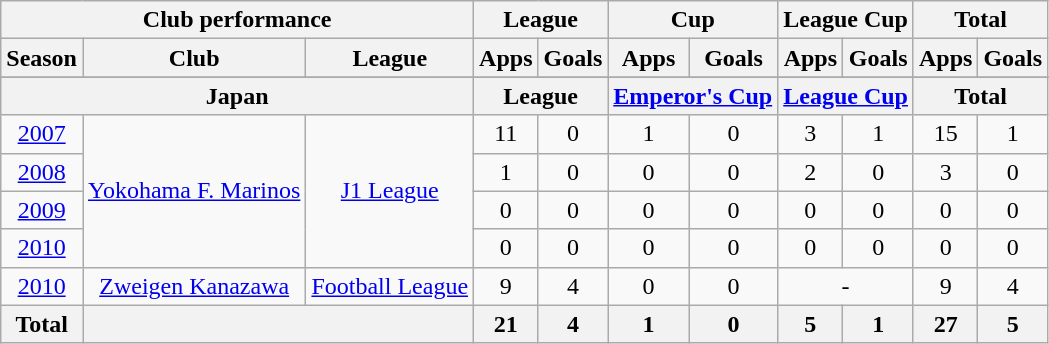<table class="wikitable" style="text-align:center">
<tr>
<th colspan=3>Club performance</th>
<th colspan=2>League</th>
<th colspan=2>Cup</th>
<th colspan=2>League Cup</th>
<th colspan=2>Total</th>
</tr>
<tr>
<th>Season</th>
<th>Club</th>
<th>League</th>
<th>Apps</th>
<th>Goals</th>
<th>Apps</th>
<th>Goals</th>
<th>Apps</th>
<th>Goals</th>
<th>Apps</th>
<th>Goals</th>
</tr>
<tr>
</tr>
<tr>
<th colspan=3>Japan</th>
<th colspan=2>League</th>
<th colspan=2><a href='#'>Emperor's Cup</a></th>
<th colspan=2><a href='#'>League Cup</a></th>
<th colspan=2>Total</th>
</tr>
<tr>
<td><a href='#'>2007</a></td>
<td rowspan="4"><a href='#'>Yokohama F. Marinos</a></td>
<td rowspan="4"><a href='#'>J1 League</a></td>
<td>11</td>
<td>0</td>
<td>1</td>
<td>0</td>
<td>3</td>
<td>1</td>
<td>15</td>
<td>1</td>
</tr>
<tr>
<td><a href='#'>2008</a></td>
<td>1</td>
<td>0</td>
<td>0</td>
<td>0</td>
<td>2</td>
<td>0</td>
<td>3</td>
<td>0</td>
</tr>
<tr>
<td><a href='#'>2009</a></td>
<td>0</td>
<td>0</td>
<td>0</td>
<td>0</td>
<td>0</td>
<td>0</td>
<td>0</td>
<td>0</td>
</tr>
<tr>
<td><a href='#'>2010</a></td>
<td>0</td>
<td>0</td>
<td>0</td>
<td>0</td>
<td>0</td>
<td>0</td>
<td>0</td>
<td>0</td>
</tr>
<tr>
<td><a href='#'>2010</a></td>
<td><a href='#'>Zweigen Kanazawa</a></td>
<td><a href='#'>Football League</a></td>
<td>9</td>
<td>4</td>
<td>0</td>
<td>0</td>
<td colspan="2">-</td>
<td>9</td>
<td>4</td>
</tr>
<tr>
<th rowspan="1">Total</th>
<th colspan="2"></th>
<th>21</th>
<th>4</th>
<th>1</th>
<th>0</th>
<th>5</th>
<th>1</th>
<th>27</th>
<th>5</th>
</tr>
</table>
